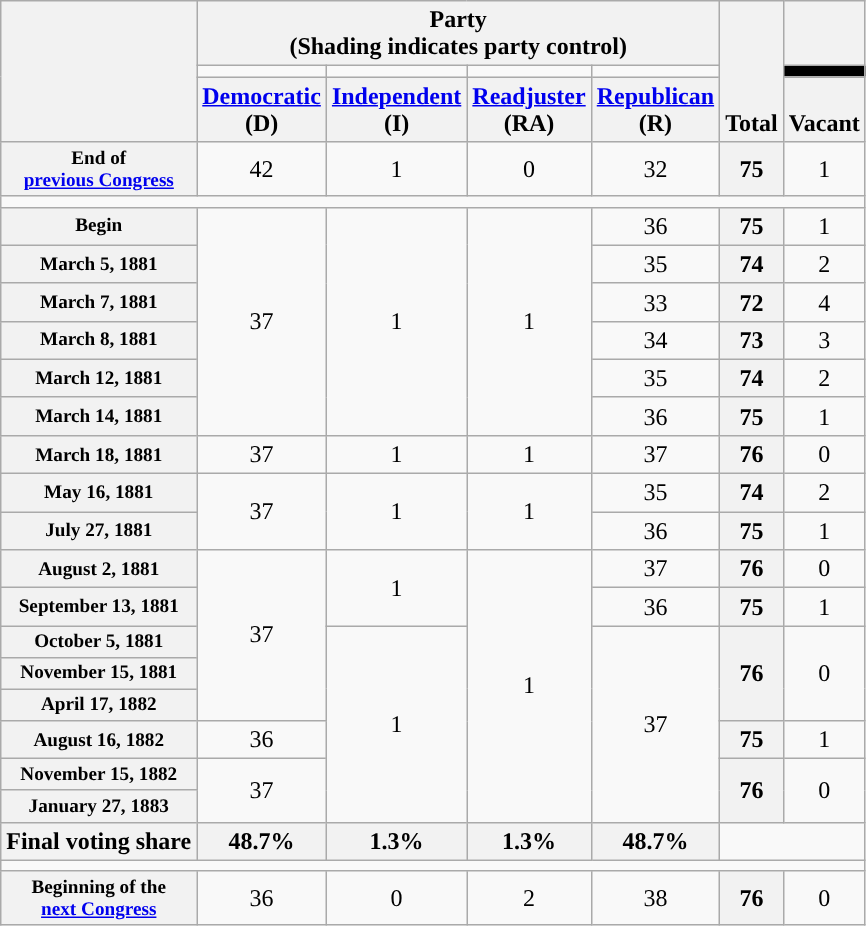<table class=wikitable style="text-align:center">
<tr style="vertical-align:bottom;">
<th rowspan=3></th>
<th colspan=4>Party <div>(Shading indicates party control)</div></th>
<th rowspan=3>Total</th>
<th></th>
</tr>
<tr style="height:5px">
<td style="background-color:"></td>
<td style="background-color:"></td>
<td style="background-color:"></td>
<td style="background-color:"></td>
<td style="background-color:black"></td>
</tr>
<tr valign= bottom>
<th><a href='#'>Democratic</a><br>(D)</th>
<th><a href='#'>Independent</a><br>(I)</th>
<th><a href='#'>Readjuster</a><br>(RA)</th>
<th><a href='#'>Republican</a><br>(R)</th>
<th>Vacant</th>
</tr>
<tr>
<th nowrap style="font-size:80%">End of<br><a href='#'>previous Congress</a></th>
<td>42</td>
<td>1</td>
<td>0</td>
<td>32</td>
<th>75</th>
<td>1</td>
</tr>
<tr>
<td colspan=8></td>
</tr>
<tr>
<th nowrap style="font-size:80%">Begin</th>
<td rowspan=6 >37</td>
<td rowspan=6 >1</td>
<td rowspan=6>1</td>
<td>36</td>
<th>75</th>
<td>1</td>
</tr>
<tr>
<th nowrap style="font-size:80%">March 5, 1881</th>
<td>35</td>
<th>74</th>
<td>2</td>
</tr>
<tr>
<th nowrap style="font-size:80%">March 7, 1881</th>
<td>33</td>
<th>72</th>
<td>4</td>
</tr>
<tr>
<th nowrap style="font-size:80%">March 8, 1881</th>
<td>34</td>
<th>73</th>
<td>3</td>
</tr>
<tr>
<th nowrap style="font-size:80%">March 12, 1881</th>
<td>35</td>
<th>74</th>
<td>2</td>
</tr>
<tr>
<th nowrap style="font-size:80%">March 14, 1881</th>
<td>36</td>
<th>75</th>
<td>1</td>
</tr>
<tr>
<th nowrap style="font-size:80%">March 18, 1881</th>
<td>37</td>
<td>1</td>
<td>1</td>
<td>37</td>
<th>76</th>
<td>0</td>
</tr>
<tr>
<th nowrap style="font-size:80%">May 16, 1881</th>
<td rowspan=2 >37</td>
<td rowspan=2 >1</td>
<td rowspan=2>1</td>
<td>35</td>
<th>74</th>
<td>2</td>
</tr>
<tr>
<th nowrap style="font-size:80%">July 27, 1881</th>
<td>36</td>
<th>75</th>
<td>1</td>
</tr>
<tr>
<th nowrap style="font-size:80%">August 2, 1881</th>
<td rowspan=5>37</td>
<td rowspan=2>1</td>
<td rowspan=8 >1</td>
<td>37</td>
<th>76</th>
<td>0</td>
</tr>
<tr>
<th nowrap style="font-size:80%">September 13, 1881</th>
<td>36</td>
<th>75</th>
<td>1</td>
</tr>
<tr>
<th nowrap style="font-size:80%">October 5, 1881</th>
<td rowspan=6 >1</td>
<td rowspan=6 >37</td>
<th rowspan=3>76</th>
<td rowspan=3>0</td>
</tr>
<tr>
<th nowrap style="font-size:80%">November 15, 1881</th>
</tr>
<tr>
<th nowrap style="font-size:80%">April 17, 1882</th>
</tr>
<tr>
<th nowrap style="font-size:80%">August 16, 1882</th>
<td>36</td>
<th>75</th>
<td>1</td>
</tr>
<tr>
<th nowrap style="font-size:80%">November 15, 1882</th>
<td rowspan=2>37</td>
<th rowspan=2>76</th>
<td rowspan=2>0</td>
</tr>
<tr>
<th nowrap style="font-size:80%">January 27, 1883</th>
</tr>
<tr>
<th>Final voting share</th>
<th>48.7%</th>
<th>1.3%</th>
<th>1.3%</th>
<th>48.7%</th>
<td colspan=3></td>
</tr>
<tr>
<td colspan=8></td>
</tr>
<tr>
<th nowrap style="font-size:80%">Beginning of the<br><a href='#'>next Congress</a></th>
<td>36</td>
<td>0</td>
<td>2</td>
<td>38</td>
<th>76</th>
<td>0</td>
</tr>
</table>
